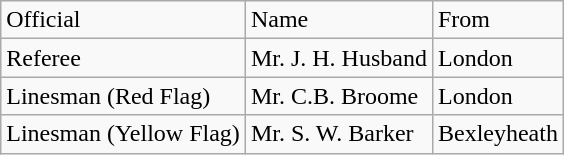<table class="wikitable" border="1">
<tr>
<td>Official</td>
<td>Name</td>
<td>From</td>
</tr>
<tr>
<td>Referee</td>
<td>Mr. J. H. Husband</td>
<td>London</td>
</tr>
<tr>
<td>Linesman (Red Flag)</td>
<td>Mr. C.B. Broome</td>
<td>London</td>
</tr>
<tr>
<td>Linesman (Yellow Flag)</td>
<td>Mr. S. W. Barker</td>
<td>Bexleyheath</td>
</tr>
</table>
